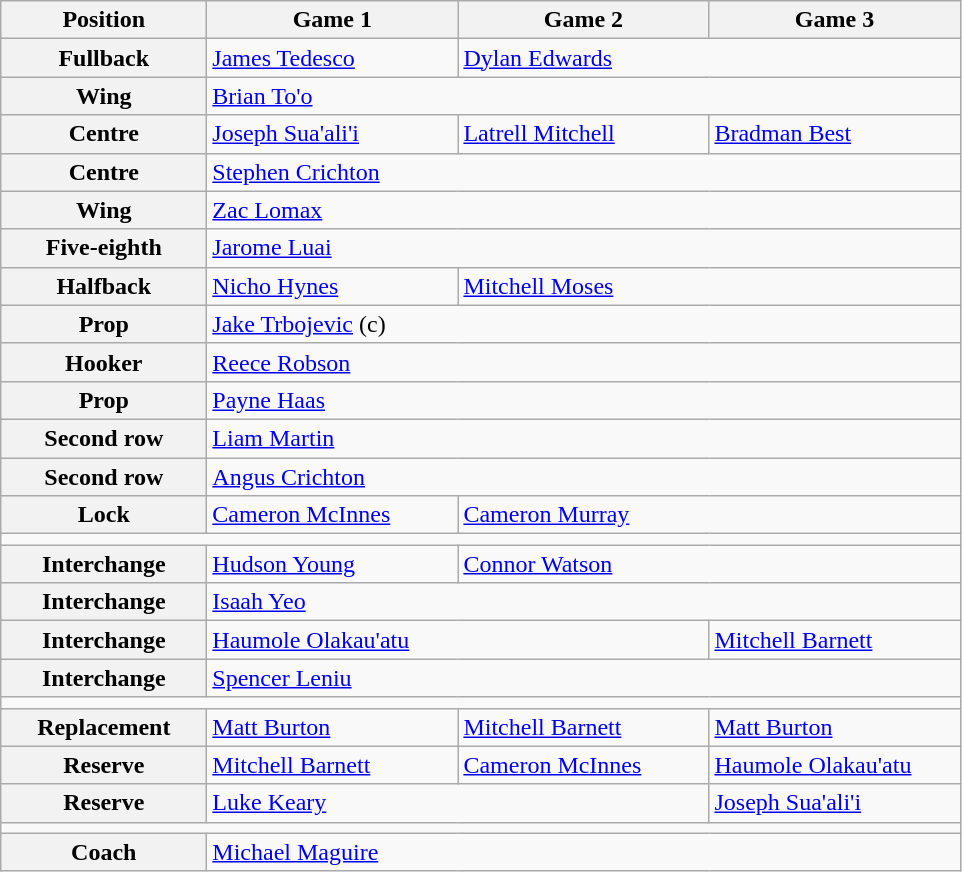<table class="wikitable">
<tr>
<th style="width:130px;">Position</th>
<th style="width:160px;">Game 1</th>
<th style="width:160px;">Game 2</th>
<th style="width:160px;">Game 3</th>
</tr>
<tr>
<th>Fullback</th>
<td> <a href='#'>James Tedesco</a></td>
<td colspan="2"> <a href='#'>Dylan Edwards</a></td>
</tr>
<tr>
<th>Wing</th>
<td colspan="3"> <a href='#'>Brian To'o</a></td>
</tr>
<tr>
<th>Centre</th>
<td> <a href='#'>Joseph Sua'ali'i</a></td>
<td> <a href='#'>Latrell Mitchell</a></td>
<td> <a href='#'>Bradman Best</a></td>
</tr>
<tr>
<th>Centre</th>
<td colspan="3"> <a href='#'>Stephen Crichton</a></td>
</tr>
<tr>
<th>Wing</th>
<td colspan="3"> <a href='#'>Zac Lomax</a></td>
</tr>
<tr>
<th>Five-eighth</th>
<td colspan="3"> <a href='#'>Jarome Luai</a></td>
</tr>
<tr>
<th>Halfback</th>
<td> <a href='#'>Nicho Hynes</a></td>
<td colspan="2"> <a href='#'>Mitchell Moses</a></td>
</tr>
<tr>
<th>Prop</th>
<td colspan="3"> <a href='#'>Jake Trbojevic</a> (c)</td>
</tr>
<tr>
<th>Hooker</th>
<td colspan="3"> <a href='#'>Reece Robson</a></td>
</tr>
<tr>
<th>Prop</th>
<td colspan="3"> <a href='#'>Payne Haas</a></td>
</tr>
<tr>
<th>Second row</th>
<td colspan="3"> <a href='#'>Liam Martin</a></td>
</tr>
<tr>
<th>Second row</th>
<td colspan="3"> <a href='#'>Angus Crichton</a></td>
</tr>
<tr>
<th>Lock</th>
<td> <a href='#'>Cameron McInnes</a></td>
<td colspan="2"> <a href='#'>Cameron Murray</a></td>
</tr>
<tr>
<td colspan="4"></td>
</tr>
<tr>
<th>Interchange</th>
<td> <a href='#'>Hudson Young</a></td>
<td colspan="2"> <a href='#'>Connor Watson</a></td>
</tr>
<tr>
<th>Interchange</th>
<td colspan="3"> <a href='#'>Isaah Yeo</a></td>
</tr>
<tr>
<th>Interchange</th>
<td colspan="2"> <a href='#'>Haumole Olakau'atu</a></td>
<td> <a href='#'>Mitchell Barnett</a></td>
</tr>
<tr>
<th>Interchange</th>
<td colspan="3"> <a href='#'>Spencer Leniu</a></td>
</tr>
<tr>
<td colspan="4"></td>
</tr>
<tr>
<th>Replacement</th>
<td> <a href='#'>Matt Burton</a></td>
<td> <a href='#'>Mitchell Barnett</a></td>
<td> <a href='#'>Matt Burton</a></td>
</tr>
<tr>
<th>Reserve</th>
<td> <a href='#'>Mitchell Barnett</a></td>
<td> <a href='#'>Cameron McInnes</a></td>
<td> <a href='#'>Haumole Olakau'atu</a></td>
</tr>
<tr>
<th>Reserve</th>
<td colspan="2"> <a href='#'>Luke Keary</a></td>
<td> <a href='#'>Joseph Sua'ali'i</a></td>
</tr>
<tr>
<td colspan="4"></td>
</tr>
<tr>
<th>Coach</th>
<td colspan="3"> <a href='#'>Michael Maguire</a></td>
</tr>
</table>
